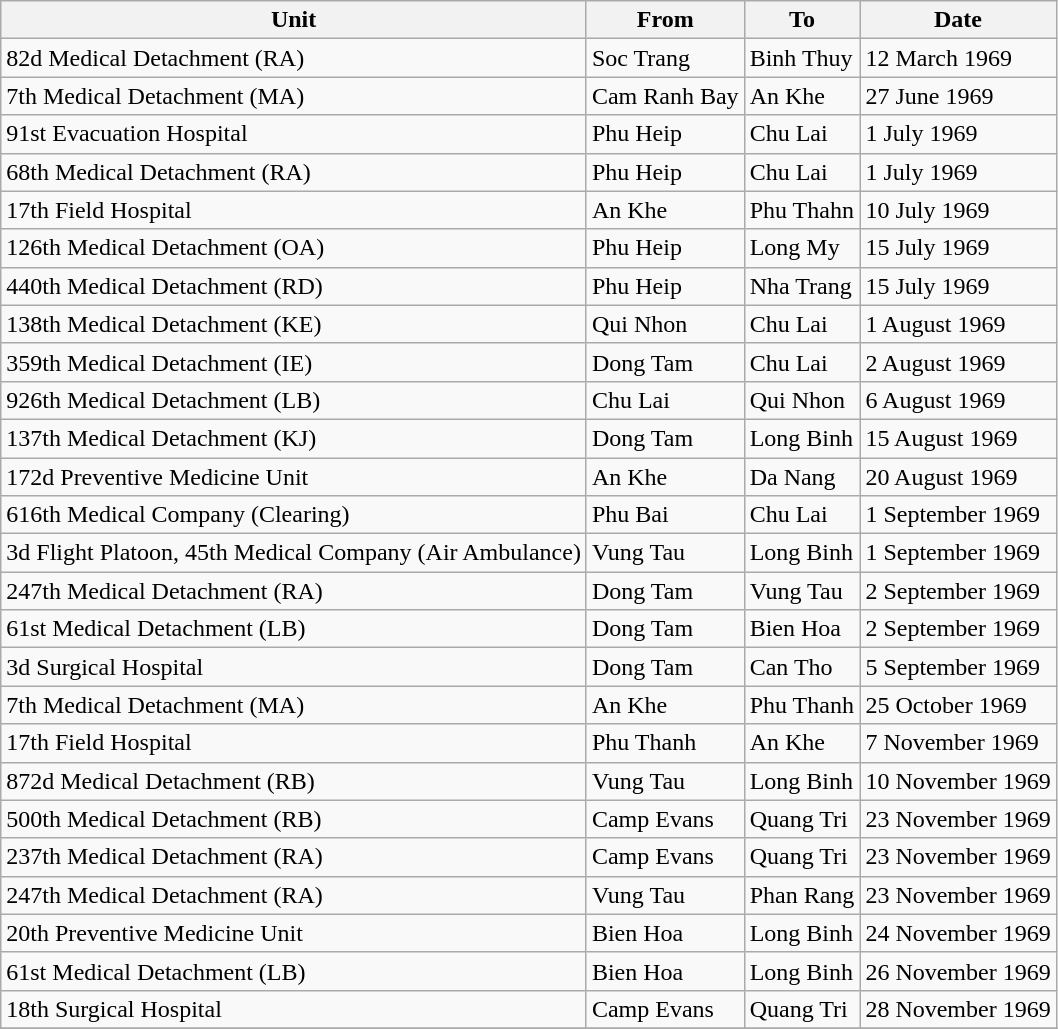<table class="wikitable">
<tr>
<th>Unit</th>
<th>From</th>
<th>To</th>
<th>Date</th>
</tr>
<tr>
<td>82d Medical Detachment (RA)</td>
<td>Soc Trang</td>
<td>Binh Thuy</td>
<td>12 March 1969</td>
</tr>
<tr>
<td>7th Medical Detachment (MA)</td>
<td>Cam Ranh Bay</td>
<td>An Khe</td>
<td>27 June 1969</td>
</tr>
<tr>
<td>91st Evacuation Hospital</td>
<td>Phu Heip</td>
<td>Chu Lai</td>
<td>1 July 1969</td>
</tr>
<tr>
<td>68th Medical Detachment (RA)</td>
<td>Phu Heip</td>
<td>Chu Lai</td>
<td>1 July 1969</td>
</tr>
<tr>
<td>17th Field Hospital</td>
<td>An Khe</td>
<td>Phu Thahn</td>
<td>10 July 1969</td>
</tr>
<tr>
<td>126th Medical Detachment (OA)</td>
<td>Phu Heip</td>
<td>Long My</td>
<td>15 July 1969</td>
</tr>
<tr>
<td>440th Medical Detachment (RD)</td>
<td>Phu Heip</td>
<td>Nha Trang</td>
<td>15 July 1969</td>
</tr>
<tr>
<td>138th Medical Detachment (KE)</td>
<td>Qui Nhon</td>
<td>Chu Lai</td>
<td>1 August 1969</td>
</tr>
<tr>
<td>359th Medical Detachment (IE)</td>
<td>Dong Tam</td>
<td>Chu Lai</td>
<td>2 August 1969</td>
</tr>
<tr>
<td>926th Medical Detachment (LB)</td>
<td>Chu Lai</td>
<td>Qui Nhon</td>
<td>6 August 1969</td>
</tr>
<tr>
<td>137th Medical Detachment (KJ)</td>
<td>Dong Tam</td>
<td>Long Binh</td>
<td>15 August 1969</td>
</tr>
<tr>
<td>172d Preventive Medicine Unit</td>
<td>An Khe</td>
<td>Da Nang</td>
<td>20 August 1969</td>
</tr>
<tr>
<td>616th Medical Company (Clearing)</td>
<td>Phu Bai</td>
<td>Chu Lai</td>
<td>1 September 1969</td>
</tr>
<tr>
<td>3d Flight Platoon, 45th Medical Company (Air Ambulance)</td>
<td>Vung Tau</td>
<td>Long Binh</td>
<td>1 September 1969</td>
</tr>
<tr>
<td>247th Medical Detachment (RA)</td>
<td>Dong Tam</td>
<td>Vung Tau</td>
<td>2 September 1969</td>
</tr>
<tr>
<td>61st Medical Detachment (LB)</td>
<td>Dong Tam</td>
<td>Bien Hoa</td>
<td>2 September 1969</td>
</tr>
<tr>
<td>3d Surgical Hospital</td>
<td>Dong Tam</td>
<td>Can Tho</td>
<td>5 September 1969</td>
</tr>
<tr>
<td>7th Medical Detachment (MA)</td>
<td>An Khe</td>
<td>Phu Thanh</td>
<td>25 October 1969</td>
</tr>
<tr>
<td>17th Field Hospital</td>
<td>Phu Thanh</td>
<td>An Khe</td>
<td>7 November 1969</td>
</tr>
<tr>
<td>872d Medical Detachment (RB)</td>
<td>Vung Tau</td>
<td>Long Binh</td>
<td>10 November 1969</td>
</tr>
<tr>
<td>500th Medical Detachment (RB)</td>
<td>Camp Evans</td>
<td>Quang Tri</td>
<td>23 November 1969</td>
</tr>
<tr>
<td>237th Medical Detachment (RA)</td>
<td>Camp Evans</td>
<td>Quang Tri</td>
<td>23 November 1969</td>
</tr>
<tr>
<td>247th Medical Detachment (RA)</td>
<td>Vung Tau</td>
<td>Phan Rang</td>
<td>23 November 1969</td>
</tr>
<tr>
<td>20th Preventive Medicine Unit</td>
<td>Bien Hoa</td>
<td>Long Binh</td>
<td>24 November 1969</td>
</tr>
<tr>
<td>61st Medical Detachment (LB)</td>
<td>Bien Hoa</td>
<td>Long Binh</td>
<td>26 November 1969</td>
</tr>
<tr>
<td>18th Surgical Hospital</td>
<td>Camp Evans</td>
<td>Quang Tri</td>
<td>28 November 1969</td>
</tr>
<tr>
</tr>
</table>
